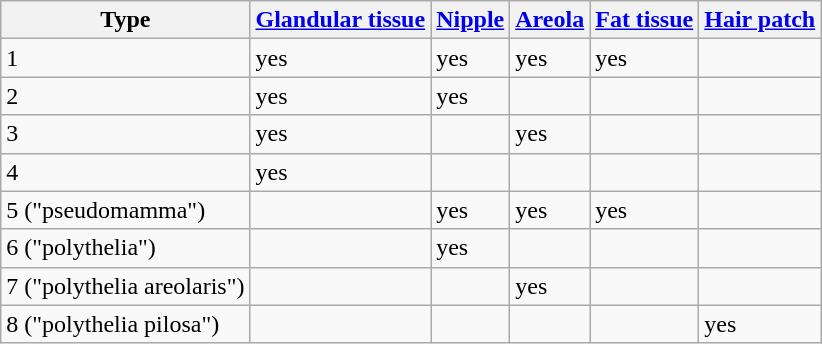<table class="wikitable">
<tr>
<th>Type</th>
<th><a href='#'>Glandular tissue</a></th>
<th><a href='#'>Nipple</a></th>
<th><a href='#'>Areola</a></th>
<th><a href='#'>Fat tissue</a></th>
<th><a href='#'>Hair patch</a></th>
</tr>
<tr>
<td>1</td>
<td>yes</td>
<td>yes</td>
<td>yes</td>
<td>yes</td>
<td></td>
</tr>
<tr>
<td>2</td>
<td>yes</td>
<td>yes</td>
<td></td>
<td></td>
<td></td>
</tr>
<tr>
<td>3</td>
<td>yes</td>
<td></td>
<td>yes</td>
<td></td>
<td></td>
</tr>
<tr>
<td>4</td>
<td>yes</td>
<td></td>
<td></td>
<td></td>
<td></td>
</tr>
<tr>
<td>5 ("pseudomamma")</td>
<td></td>
<td>yes</td>
<td>yes</td>
<td>yes</td>
<td></td>
</tr>
<tr>
<td>6 ("polythelia")</td>
<td></td>
<td>yes</td>
<td></td>
<td></td>
<td></td>
</tr>
<tr>
<td>7 ("polythelia areolaris")</td>
<td></td>
<td></td>
<td>yes</td>
<td></td>
<td></td>
</tr>
<tr>
<td>8 ("polythelia pilosa")</td>
<td></td>
<td></td>
<td></td>
<td></td>
<td>yes</td>
</tr>
</table>
